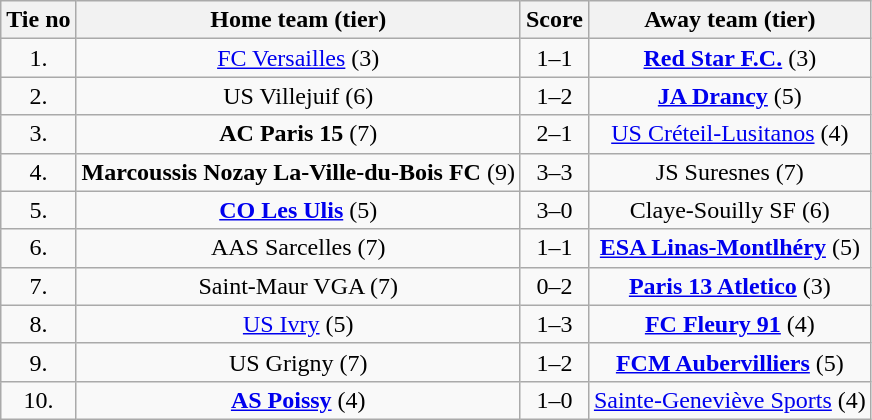<table class="wikitable" style="text-align: center">
<tr>
<th>Tie no</th>
<th>Home team (tier)</th>
<th>Score</th>
<th>Away team (tier)</th>
</tr>
<tr>
<td>1.</td>
<td><a href='#'>FC Versailles</a> (3)</td>
<td>1–1 </td>
<td><strong><a href='#'>Red Star F.C.</a></strong> (3)</td>
</tr>
<tr>
<td>2.</td>
<td>US Villejuif (6)</td>
<td>1–2</td>
<td><strong><a href='#'>JA Drancy</a></strong> (5)</td>
</tr>
<tr>
<td>3.</td>
<td><strong>AC Paris 15</strong> (7)</td>
<td>2–1</td>
<td><a href='#'>US Créteil-Lusitanos</a> (4)</td>
</tr>
<tr>
<td>4.</td>
<td><strong>Marcoussis Nozay La-Ville-du-Bois FC</strong> (9)</td>
<td>3–3 </td>
<td>JS Suresnes (7)</td>
</tr>
<tr>
<td>5.</td>
<td><strong><a href='#'>CO Les Ulis</a></strong> (5)</td>
<td>3–0</td>
<td>Claye-Souilly SF (6)</td>
</tr>
<tr>
<td>6.</td>
<td>AAS Sarcelles (7)</td>
<td>1–1 </td>
<td><strong><a href='#'>ESA Linas-Montlhéry</a></strong> (5)</td>
</tr>
<tr>
<td>7.</td>
<td>Saint-Maur VGA (7)</td>
<td>0–2</td>
<td><strong><a href='#'>Paris 13 Atletico</a></strong> (3)</td>
</tr>
<tr>
<td>8.</td>
<td><a href='#'>US Ivry</a> (5)</td>
<td>1–3</td>
<td><strong><a href='#'>FC Fleury 91</a></strong> (4)</td>
</tr>
<tr>
<td>9.</td>
<td>US Grigny (7)</td>
<td>1–2</td>
<td><strong><a href='#'>FCM Aubervilliers</a></strong> (5)</td>
</tr>
<tr>
<td>10.</td>
<td><strong><a href='#'>AS Poissy</a></strong> (4)</td>
<td>1–0</td>
<td><a href='#'>Sainte-Geneviève Sports</a> (4)</td>
</tr>
</table>
